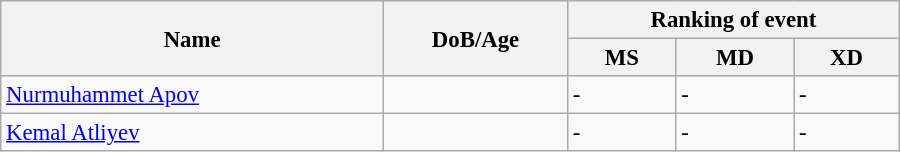<table class="wikitable" style="width:600px; font-size:95%;">
<tr>
<th rowspan="2" align="left">Name</th>
<th rowspan="2" align="left">DoB/Age</th>
<th colspan="3" align="center">Ranking of event</th>
</tr>
<tr>
<th align="center">MS</th>
<th>MD</th>
<th align="center">XD</th>
</tr>
<tr>
<td><a href='#'>Nurmuhammet Apov</a></td>
<td></td>
<td>-</td>
<td>-</td>
<td>-</td>
</tr>
<tr>
<td><a href='#'>Kemal Atliyev</a></td>
<td></td>
<td>-</td>
<td>-</td>
<td>-</td>
</tr>
</table>
